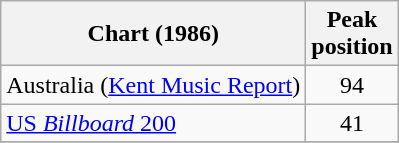<table class="wikitable">
<tr>
<th align="left">Chart (1986)</th>
<th align="left">Peak<br>position</th>
</tr>
<tr>
<td>Australia (<a href='#'>Kent Music Report</a>)</td>
<td style="text-align:center;">94</td>
</tr>
<tr>
<td align="left"><a href='#'>US <em>Billboard</em> 200</a></td>
<td align="center">41</td>
</tr>
<tr>
</tr>
</table>
